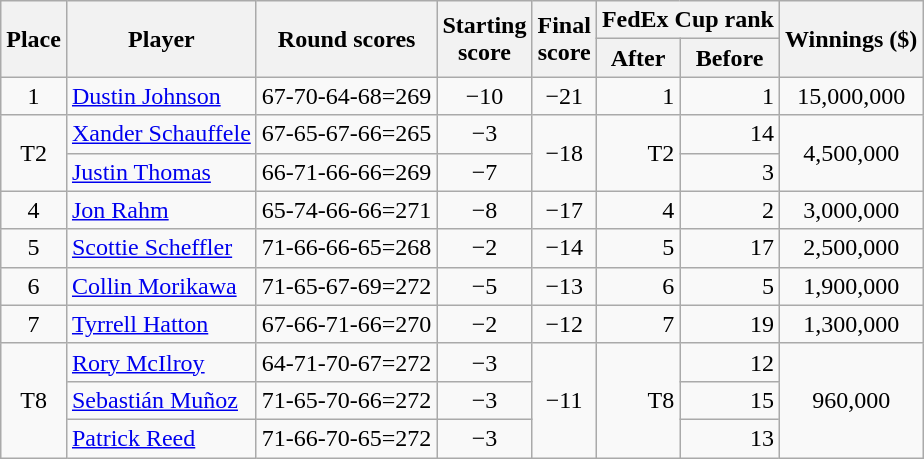<table class=wikitable>
<tr>
<th rowspan=2>Place</th>
<th rowspan=2>Player</th>
<th rowspan=2>Round scores</th>
<th rowspan=2>Starting<br>score</th>
<th rowspan=2>Final<br>score</th>
<th colspan=2>FedEx Cup rank</th>
<th rowspan=2>Winnings ($)</th>
</tr>
<tr>
<th>After</th>
<th>Before</th>
</tr>
<tr>
<td align=center>1</td>
<td> <a href='#'>Dustin Johnson</a></td>
<td>67-70-64-68=269</td>
<td align=center>−10</td>
<td align=center>−21</td>
<td align=right>1</td>
<td align=right>1</td>
<td align=center>15,000,000</td>
</tr>
<tr>
<td align=center rowspan=2>T2</td>
<td> <a href='#'>Xander Schauffele</a></td>
<td>67-65-67-66=265</td>
<td align=center>−3</td>
<td align=center rowspan=2>−18</td>
<td rowspan=2 align=right>T2</td>
<td align=right>14</td>
<td align=center rowspan=2>4,500,000</td>
</tr>
<tr>
<td> <a href='#'>Justin Thomas</a></td>
<td>66-71-66-66=269</td>
<td align=center>−7</td>
<td align=right>3</td>
</tr>
<tr>
<td align=center>4</td>
<td> <a href='#'>Jon Rahm</a></td>
<td>65-74-66-66=271</td>
<td align=center>−8</td>
<td align=center>−17</td>
<td align=right>4</td>
<td align=right>2</td>
<td align=center>3,000,000</td>
</tr>
<tr>
<td align=center>5</td>
<td> <a href='#'>Scottie Scheffler</a></td>
<td>71-66-66-65=268</td>
<td align=center>−2</td>
<td align=center>−14</td>
<td align=right>5</td>
<td align=right>17</td>
<td align=center>2,500,000</td>
</tr>
<tr>
<td align=center>6</td>
<td> <a href='#'>Collin Morikawa</a></td>
<td>71-65-67-69=272</td>
<td align=center>−5</td>
<td align=center>−13</td>
<td align=right>6</td>
<td align=right>5</td>
<td align=center>1,900,000</td>
</tr>
<tr>
<td align=center>7</td>
<td> <a href='#'>Tyrrell Hatton</a></td>
<td>67-66-71-66=270</td>
<td align=center>−2</td>
<td align=center>−12</td>
<td align=right>7</td>
<td align=right>19</td>
<td align=center>1,300,000</td>
</tr>
<tr>
<td align=center rowspan=3>T8</td>
<td> <a href='#'>Rory McIlroy</a></td>
<td>64-71-70-67=272</td>
<td align=center>−3</td>
<td align=center rowspan=3>−11</td>
<td rowspan=3 align=right>T8</td>
<td align=right>12</td>
<td align=center rowspan=3>960,000</td>
</tr>
<tr>
<td> <a href='#'>Sebastián Muñoz</a></td>
<td>71-65-70-66=272</td>
<td align=center>−3</td>
<td align=right>15</td>
</tr>
<tr>
<td> <a href='#'>Patrick Reed</a></td>
<td>71-66-70-65=272</td>
<td align=center>−3</td>
<td align=right>13</td>
</tr>
</table>
